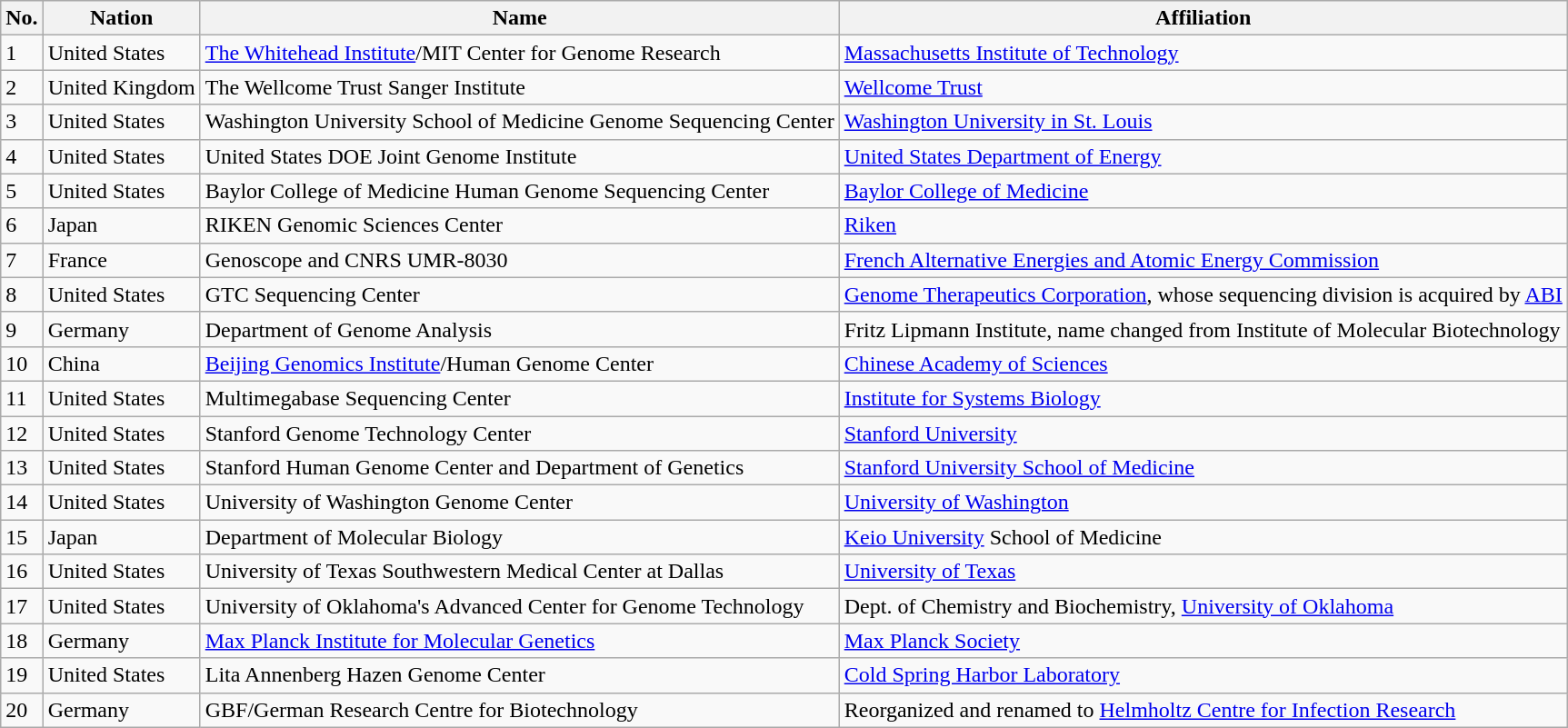<table class="wikitable">
<tr>
<th>No.</th>
<th>Nation</th>
<th>Name</th>
<th>Affiliation</th>
</tr>
<tr>
<td>1</td>
<td>United States</td>
<td><a href='#'>The Whitehead Institute</a>/MIT Center for Genome Research</td>
<td><a href='#'>Massachusetts Institute of Technology</a></td>
</tr>
<tr>
<td>2</td>
<td>United Kingdom</td>
<td>The Wellcome Trust Sanger Institute</td>
<td><a href='#'>Wellcome Trust</a></td>
</tr>
<tr>
<td>3</td>
<td>United States</td>
<td>Washington University School of Medicine Genome Sequencing Center</td>
<td><a href='#'>Washington University in St. Louis</a></td>
</tr>
<tr>
<td>4</td>
<td>United States</td>
<td>United States DOE Joint Genome Institute</td>
<td><a href='#'>United States Department of Energy</a></td>
</tr>
<tr>
<td>5</td>
<td>United States</td>
<td>Baylor College of Medicine Human Genome Sequencing Center</td>
<td><a href='#'>Baylor College of Medicine</a></td>
</tr>
<tr>
<td>6</td>
<td>Japan</td>
<td>RIKEN Genomic Sciences Center</td>
<td><a href='#'>Riken</a></td>
</tr>
<tr>
<td>7</td>
<td>France</td>
<td>Genoscope and CNRS UMR-8030</td>
<td><a href='#'>French Alternative Energies and Atomic Energy Commission</a></td>
</tr>
<tr>
<td>8</td>
<td>United States</td>
<td>GTC Sequencing Center</td>
<td><a href='#'>Genome Therapeutics Corporation</a>, whose sequencing division is acquired by <a href='#'>ABI</a></td>
</tr>
<tr>
<td>9</td>
<td>Germany</td>
<td>Department of Genome Analysis</td>
<td>Fritz Lipmann Institute, name changed from Institute of Molecular Biotechnology</td>
</tr>
<tr>
<td>10</td>
<td>China</td>
<td><a href='#'>Beijing Genomics Institute</a>/Human Genome Center</td>
<td><a href='#'>Chinese Academy of Sciences</a></td>
</tr>
<tr>
<td>11</td>
<td>United States</td>
<td>Multimegabase Sequencing Center</td>
<td><a href='#'>Institute for Systems Biology</a></td>
</tr>
<tr>
<td>12</td>
<td>United States</td>
<td>Stanford Genome Technology Center</td>
<td><a href='#'>Stanford University</a></td>
</tr>
<tr>
<td>13</td>
<td>United States</td>
<td>Stanford Human Genome Center and Department of Genetics</td>
<td><a href='#'>Stanford University School of Medicine</a></td>
</tr>
<tr>
<td>14</td>
<td>United States</td>
<td>University of Washington Genome Center</td>
<td><a href='#'>University of Washington</a></td>
</tr>
<tr>
<td>15</td>
<td>Japan</td>
<td>Department of Molecular Biology</td>
<td><a href='#'>Keio University</a> School of Medicine</td>
</tr>
<tr>
<td>16</td>
<td>United States</td>
<td>University of Texas Southwestern Medical Center at Dallas</td>
<td><a href='#'>University of Texas</a></td>
</tr>
<tr>
<td>17</td>
<td>United States</td>
<td>University of Oklahoma's Advanced Center for Genome Technology</td>
<td>Dept. of Chemistry and Biochemistry, <a href='#'>University of Oklahoma</a></td>
</tr>
<tr>
<td>18</td>
<td>Germany</td>
<td><a href='#'>Max Planck Institute for Molecular Genetics</a></td>
<td><a href='#'>Max Planck Society</a></td>
</tr>
<tr>
<td>19</td>
<td>United States</td>
<td>Lita Annenberg Hazen Genome Center</td>
<td><a href='#'>Cold Spring Harbor Laboratory</a></td>
</tr>
<tr>
<td>20</td>
<td>Germany</td>
<td>GBF/German Research Centre for Biotechnology</td>
<td>Reorganized and renamed to <a href='#'>Helmholtz Centre for Infection Research</a></td>
</tr>
</table>
